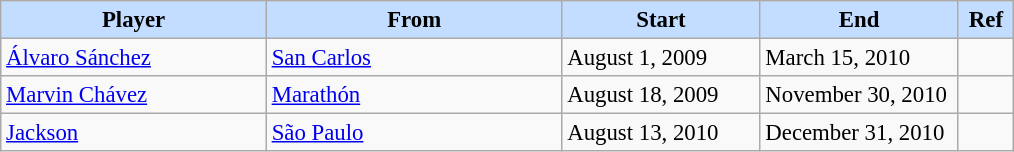<table class="wikitable" style="text-align:left; font-size:95%;">
<tr>
<th style="background:#c2ddff; width:170px;">Player</th>
<th style="background:#c2ddff; width:190px;">From</th>
<th style="background:#c2ddff; width:125px;">Start</th>
<th style="background:#c2ddff; width:125px;">End</th>
<th style="background:#c2ddff; width:30px;">Ref</th>
</tr>
<tr>
<td> <a href='#'>Álvaro Sánchez</a></td>
<td> <a href='#'>San Carlos</a></td>
<td>August 1, 2009</td>
<td>March 15, 2010</td>
<td></td>
</tr>
<tr>
<td> <a href='#'>Marvin Chávez</a></td>
<td> <a href='#'>Marathón</a></td>
<td>August 18, 2009</td>
<td>November 30, 2010</td>
<td></td>
</tr>
<tr>
<td> <a href='#'>Jackson</a></td>
<td> <a href='#'>São Paulo</a></td>
<td>August 13, 2010</td>
<td>December 31, 2010</td>
<td></td>
</tr>
</table>
